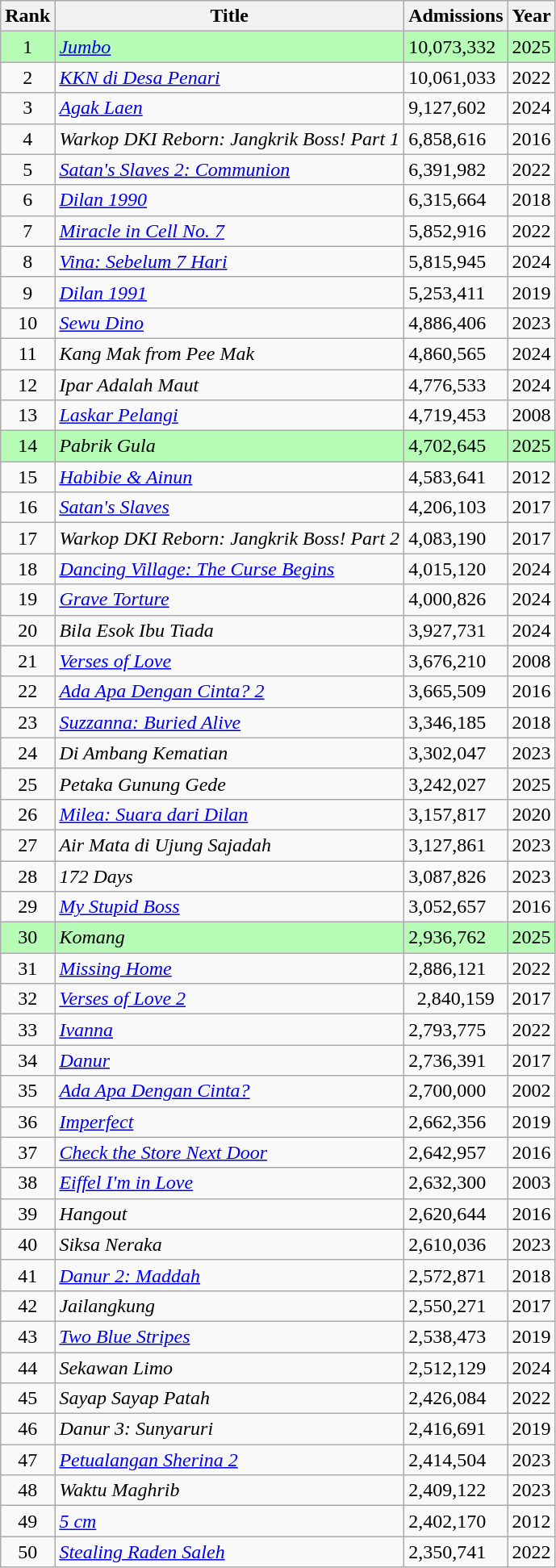<table class="wikitable sortable col3right">
<tr>
<th>Rank</th>
<th>Title</th>
<th>Admissions</th>
<th>Year</th>
</tr>
<tr style="background-color:#b6fcb6;">
<td align="center">1</td>
<td><em><a href='#'>Jumbo</a></em></td>
<td>10,073,332</td>
<td>2025</td>
</tr>
<tr>
<td align="center">2</td>
<td><em><a href='#'>KKN di Desa Penari</a></em></td>
<td>10,061,033</td>
<td>2022</td>
</tr>
<tr>
<td align="center">3</td>
<td><em><a href='#'>Agak Laen</a></em></td>
<td>9,127,602</td>
<td>2024</td>
</tr>
<tr>
<td align="center">4</td>
<td><em>Warkop DKI Reborn: Jangkrik Boss! Part 1</em></td>
<td>6,858,616</td>
<td>2016</td>
</tr>
<tr>
<td align="center">5</td>
<td><em><a href='#'>Satan's Slaves 2: Communion</a></em></td>
<td>6,391,982</td>
<td>2022</td>
</tr>
<tr>
<td align="center">6</td>
<td><em><a href='#'>Dilan 1990</a></em></td>
<td>6,315,664</td>
<td>2018</td>
</tr>
<tr>
<td align="center">7</td>
<td><em><a href='#'>Miracle in Cell No. 7</a></em></td>
<td>5,852,916</td>
<td>2022</td>
</tr>
<tr>
<td align="center">8</td>
<td><em><a href='#'>Vina: Sebelum 7 Hari</a></em></td>
<td>5,815,945</td>
<td>2024</td>
</tr>
<tr>
<td align="center">9</td>
<td><em><a href='#'>Dilan 1991</a></em></td>
<td>5,253,411</td>
<td>2019</td>
</tr>
<tr>
<td align="center">10</td>
<td><em><a href='#'>Sewu Dino</a></em></td>
<td>4,886,406</td>
<td>2023</td>
</tr>
<tr>
<td align="center">11</td>
<td><em>Kang Mak from Pee Mak</em></td>
<td>4,860,565</td>
<td>2024</td>
</tr>
<tr>
<td align="center">12</td>
<td><em>Ipar Adalah Maut</em></td>
<td>4,776,533</td>
<td>2024</td>
</tr>
<tr>
<td align="center">13</td>
<td><em><a href='#'>Laskar Pelangi</a></em></td>
<td>4,719,453</td>
<td>2008</td>
</tr>
<tr style="background-color:#b6fcb6;">
<td align="center">14</td>
<td><em>Pabrik Gula</em></td>
<td>4,702,645</td>
<td>2025</td>
</tr>
<tr>
<td align="center">15</td>
<td><em><a href='#'>Habibie & Ainun</a></em></td>
<td>4,583,641</td>
<td>2012</td>
</tr>
<tr>
<td align="center">16</td>
<td><em><a href='#'>Satan's Slaves</a></em></td>
<td>4,206,103</td>
<td>2017</td>
</tr>
<tr>
<td align="center">17</td>
<td><em>Warkop DKI Reborn: Jangkrik Boss! Part 2</em></td>
<td>4,083,190</td>
<td>2017</td>
</tr>
<tr>
<td align="center">18</td>
<td><em><a href='#'>Dancing Village: The Curse Begins</a></em></td>
<td>4,015,120</td>
<td>2024</td>
</tr>
<tr>
<td align="center">19</td>
<td><em><a href='#'>Grave Torture</a></em></td>
<td>4,000,826</td>
<td>2024</td>
</tr>
<tr>
<td align="center">20</td>
<td><em>Bila Esok Ibu Tiada</em></td>
<td>3,927,731</td>
<td>2024</td>
</tr>
<tr>
<td align="center">21</td>
<td><em><a href='#'>Verses of Love</a></em></td>
<td>3,676,210</td>
<td>2008</td>
</tr>
<tr>
<td align="center">22</td>
<td><em><a href='#'>Ada Apa Dengan Cinta? 2</a></em></td>
<td>3,665,509</td>
<td>2016</td>
</tr>
<tr>
<td align="center">23</td>
<td><em><a href='#'>Suzzanna: Buried Alive</a></em></td>
<td>3,346,185</td>
<td>2018</td>
</tr>
<tr>
<td align="center">24</td>
<td><em>Di Ambang Kematian</em></td>
<td>3,302,047</td>
<td>2023</td>
</tr>
<tr>
<td align="center">25</td>
<td><em>Petaka Gunung Gede</em></td>
<td>3,242,027</td>
<td>2025</td>
</tr>
<tr>
<td align="center">26</td>
<td><em><a href='#'>Milea: Suara dari Dilan</a></em></td>
<td>3,157,817</td>
<td>2020</td>
</tr>
<tr>
<td align="center">27</td>
<td><em>Air Mata di Ujung Sajadah</em></td>
<td>3,127,861</td>
<td>2023</td>
</tr>
<tr>
<td align="center">28</td>
<td><em>172 Days</em></td>
<td>3,087,826</td>
<td>2023</td>
</tr>
<tr>
<td align="center">29</td>
<td><em><a href='#'>My Stupid Boss</a></em></td>
<td>3,052,657</td>
<td>2016</td>
</tr>
<tr style="background-color:#b6fcb6;">
<td align="center">30</td>
<td><em>Komang</em></td>
<td>2,936,762</td>
<td>2025</td>
</tr>
<tr>
<td align="center">31</td>
<td><em><a href='#'>Missing Home</a></em></td>
<td>2,886,121</td>
<td>2022</td>
</tr>
<tr>
<td align="center">32</td>
<td><em><a href='#'>Verses of Love 2</a></em></td>
<td align="center">2,840,159</td>
<td>2017</td>
</tr>
<tr>
<td align="center">33</td>
<td><em><a href='#'>Ivanna</a></em></td>
<td>2,793,775</td>
<td>2022</td>
</tr>
<tr>
<td align="center">34</td>
<td><em><a href='#'>Danur</a></em></td>
<td>2,736,391</td>
<td>2017</td>
</tr>
<tr>
<td align="center">35</td>
<td><em><a href='#'>Ada Apa Dengan Cinta?</a></em></td>
<td>2,700,000</td>
<td>2002</td>
</tr>
<tr>
<td align="center">36</td>
<td><em><a href='#'>Imperfect</a></em></td>
<td>2,662,356</td>
<td>2019</td>
</tr>
<tr>
<td align="center">37</td>
<td><em><a href='#'>Check the Store Next Door</a></em></td>
<td>2,642,957</td>
<td>2016</td>
</tr>
<tr>
<td align="center">38</td>
<td><em><a href='#'>Eiffel I'm in Love</a></em></td>
<td>2,632,300</td>
<td>2003</td>
</tr>
<tr>
<td align="center">39</td>
<td><em>Hangout</em></td>
<td>2,620,644</td>
<td>2016</td>
</tr>
<tr>
<td align="center">40</td>
<td><em>Siksa Neraka</em></td>
<td>2,610,036</td>
<td>2023</td>
</tr>
<tr>
<td align="center">41</td>
<td><em><a href='#'>Danur 2: Maddah</a></em></td>
<td>2,572,871</td>
<td>2018</td>
</tr>
<tr>
<td align="center">42</td>
<td><em>Jailangkung</em></td>
<td>2,550,271</td>
<td>2017</td>
</tr>
<tr>
<td align="center">43</td>
<td><em><a href='#'>Two Blue Stripes</a></em></td>
<td>2,538,473</td>
<td>2019</td>
</tr>
<tr>
<td align="center">44</td>
<td><em>Sekawan Limo</em></td>
<td>2,512,129</td>
<td>2024</td>
</tr>
<tr>
<td align="center">45</td>
<td><em>Sayap Sayap Patah</em></td>
<td>2,426,084</td>
<td>2022</td>
</tr>
<tr>
<td align="center">46</td>
<td><em>Danur 3: Sunyaruri</em></td>
<td>2,416,691</td>
<td>2019</td>
</tr>
<tr>
<td align="center">47</td>
<td><em><a href='#'>Petualangan Sherina 2</a></em></td>
<td>2,414,504</td>
<td>2023</td>
</tr>
<tr>
<td align="center">48</td>
<td><em>Waktu Maghrib</em></td>
<td>2,409,122</td>
<td>2023</td>
</tr>
<tr>
<td align="center">49</td>
<td><em><a href='#'>5 cm</a></em></td>
<td>2,402,170</td>
<td>2012</td>
</tr>
<tr>
<td align="center">50</td>
<td><em><a href='#'>Stealing Raden Saleh</a></em></td>
<td>2,350,741</td>
<td>2022</td>
</tr>
</table>
